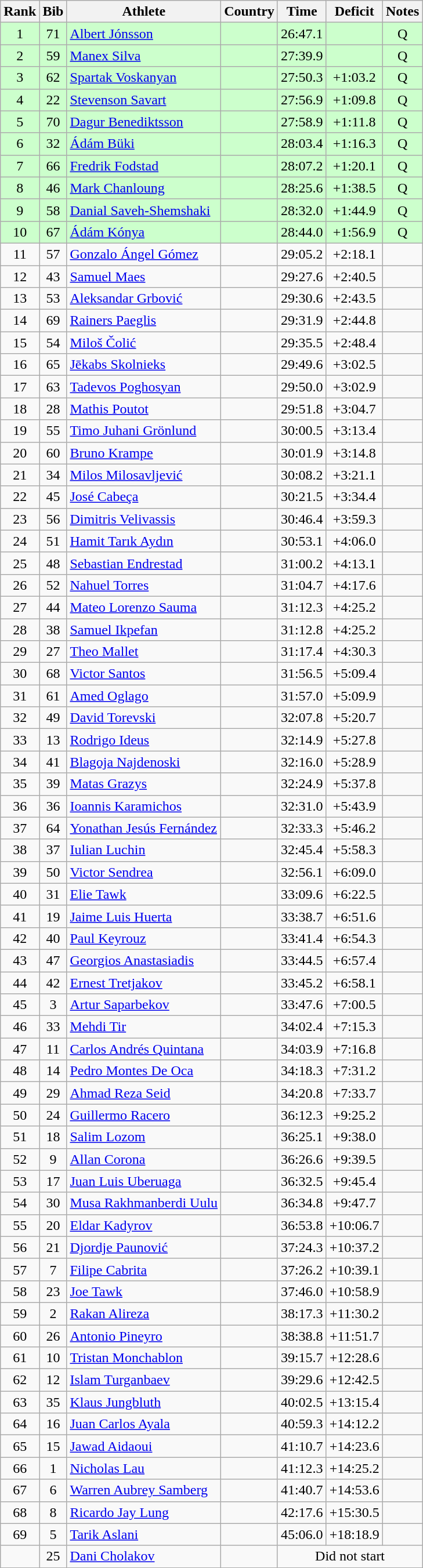<table class="wikitable sortable" style="text-align:center">
<tr>
<th>Rank</th>
<th>Bib</th>
<th>Athlete</th>
<th>Country</th>
<th>Time</th>
<th>Deficit</th>
<th>Notes</th>
</tr>
<tr bgcolor=ccffcc>
<td>1</td>
<td>71</td>
<td align=left><a href='#'>Albert Jónsson</a></td>
<td align=left></td>
<td>26:47.1</td>
<td></td>
<td>Q</td>
</tr>
<tr bgcolor=ccffcc>
<td>2</td>
<td>59</td>
<td align=left><a href='#'>Manex Silva</a></td>
<td align=left></td>
<td>27:39.9</td>
<td></td>
<td>Q</td>
</tr>
<tr bgcolor=ccffcc>
<td>3</td>
<td>62</td>
<td align=left><a href='#'>Spartak Voskanyan</a></td>
<td align=left></td>
<td>27:50.3</td>
<td>+1:03.2</td>
<td>Q</td>
</tr>
<tr bgcolor=ccffcc>
<td>4</td>
<td>22</td>
<td align=left><a href='#'>Stevenson Savart</a></td>
<td align=left></td>
<td>27:56.9</td>
<td>+1:09.8</td>
<td>Q</td>
</tr>
<tr bgcolor=ccffcc>
<td>5</td>
<td>70</td>
<td align=left><a href='#'>Dagur Benediktsson</a></td>
<td align=left></td>
<td>27:58.9</td>
<td>+1:11.8</td>
<td>Q</td>
</tr>
<tr bgcolor=ccffcc>
<td>6</td>
<td>32</td>
<td align=left><a href='#'>Ádám Büki</a></td>
<td align=left></td>
<td>28:03.4</td>
<td>+1:16.3</td>
<td>Q</td>
</tr>
<tr bgcolor=ccffcc>
<td>7</td>
<td>66</td>
<td align=left><a href='#'>Fredrik Fodstad</a></td>
<td align=left></td>
<td>28:07.2</td>
<td>+1:20.1</td>
<td>Q</td>
</tr>
<tr bgcolor=ccffcc>
<td>8</td>
<td>46</td>
<td align=left><a href='#'>Mark Chanloung</a></td>
<td align=left></td>
<td>28:25.6</td>
<td>+1:38.5</td>
<td>Q</td>
</tr>
<tr bgcolor=ccffcc>
<td>9</td>
<td>58</td>
<td align=left><a href='#'>Danial Saveh-Shemshaki</a></td>
<td align=left></td>
<td>28:32.0</td>
<td>+1:44.9</td>
<td>Q</td>
</tr>
<tr bgcolor=ccffcc>
<td>10</td>
<td>67</td>
<td align=left><a href='#'>Ádám Kónya</a></td>
<td align=left></td>
<td>28:44.0</td>
<td>+1:56.9</td>
<td>Q</td>
</tr>
<tr>
<td>11</td>
<td>57</td>
<td align=left><a href='#'>Gonzalo Ángel Gómez</a></td>
<td align=left></td>
<td>29:05.2</td>
<td>+2:18.1</td>
<td></td>
</tr>
<tr>
<td>12</td>
<td>43</td>
<td align=left><a href='#'>Samuel Maes</a></td>
<td align=left></td>
<td>29:27.6</td>
<td>+2:40.5</td>
<td></td>
</tr>
<tr>
<td>13</td>
<td>53</td>
<td align=left><a href='#'>Aleksandar Grbović</a></td>
<td align=left></td>
<td>29:30.6</td>
<td>+2:43.5</td>
<td></td>
</tr>
<tr>
<td>14</td>
<td>69</td>
<td align=left><a href='#'>Rainers Paeglis</a></td>
<td align=left></td>
<td>29:31.9</td>
<td>+2:44.8</td>
<td></td>
</tr>
<tr>
<td>15</td>
<td>54</td>
<td align=left><a href='#'>Miloš Čolić</a></td>
<td align=left></td>
<td>29:35.5</td>
<td>+2:48.4</td>
<td></td>
</tr>
<tr>
<td>16</td>
<td>65</td>
<td align=left><a href='#'>Jēkabs Skolnieks</a></td>
<td align=left></td>
<td>29:49.6</td>
<td>+3:02.5</td>
<td></td>
</tr>
<tr>
<td>17</td>
<td>63</td>
<td align=left><a href='#'>Tadevos Poghosyan</a></td>
<td align=left></td>
<td>29:50.0</td>
<td>+3:02.9</td>
<td></td>
</tr>
<tr>
<td>18</td>
<td>28</td>
<td align=left><a href='#'>Mathis Poutot</a></td>
<td align=left></td>
<td>29:51.8</td>
<td>+3:04.7</td>
<td></td>
</tr>
<tr>
<td>19</td>
<td>55</td>
<td align=left><a href='#'>Timo Juhani Grönlund</a></td>
<td align=left></td>
<td>30:00.5</td>
<td>+3:13.4</td>
<td></td>
</tr>
<tr>
<td>20</td>
<td>60</td>
<td align=left><a href='#'>Bruno Krampe</a></td>
<td align=left></td>
<td>30:01.9</td>
<td>+3:14.8</td>
<td></td>
</tr>
<tr>
<td>21</td>
<td>34</td>
<td align=left><a href='#'>Milos Milosavljević</a></td>
<td align=left></td>
<td>30:08.2</td>
<td>+3:21.1</td>
<td></td>
</tr>
<tr>
<td>22</td>
<td>45</td>
<td align=left><a href='#'>José Cabeça</a></td>
<td align=left></td>
<td>30:21.5</td>
<td>+3:34.4</td>
<td></td>
</tr>
<tr>
<td>23</td>
<td>56</td>
<td align=left><a href='#'>Dimitris Velivassis</a></td>
<td align=left></td>
<td>30:46.4</td>
<td>+3:59.3</td>
<td></td>
</tr>
<tr>
<td>24</td>
<td>51</td>
<td align=left><a href='#'>Hamit Tarık Aydın</a></td>
<td align=left></td>
<td>30:53.1</td>
<td>+4:06.0</td>
<td></td>
</tr>
<tr>
<td>25</td>
<td>48</td>
<td align=left><a href='#'>Sebastian Endrestad</a></td>
<td align=left></td>
<td>31:00.2</td>
<td>+4:13.1</td>
<td></td>
</tr>
<tr>
<td>26</td>
<td>52</td>
<td align=left><a href='#'>Nahuel Torres</a></td>
<td align=left></td>
<td>31:04.7</td>
<td>+4:17.6</td>
<td></td>
</tr>
<tr>
<td>27</td>
<td>44</td>
<td align=left><a href='#'>Mateo Lorenzo Sauma</a></td>
<td align=left></td>
<td>31:12.3</td>
<td>+4:25.2</td>
<td></td>
</tr>
<tr>
<td>28</td>
<td>38</td>
<td align=left><a href='#'>Samuel Ikpefan</a></td>
<td align=left></td>
<td>31:12.8</td>
<td>+4:25.2</td>
<td></td>
</tr>
<tr>
<td>29</td>
<td>27</td>
<td align=left><a href='#'>Theo Mallet</a></td>
<td align=left></td>
<td>31:17.4</td>
<td>+4:30.3</td>
<td></td>
</tr>
<tr>
<td>30</td>
<td>68</td>
<td align=left><a href='#'>Victor Santos</a></td>
<td align=left></td>
<td>31:56.5</td>
<td>+5:09.4</td>
<td></td>
</tr>
<tr>
<td>31</td>
<td>61</td>
<td align=left><a href='#'>Amed Oglago</a></td>
<td align=left></td>
<td>31:57.0</td>
<td>+5:09.9</td>
<td></td>
</tr>
<tr>
<td>32</td>
<td>49</td>
<td align=left><a href='#'>David Torevski</a></td>
<td align=left></td>
<td>32:07.8</td>
<td>+5:20.7</td>
<td></td>
</tr>
<tr>
<td>33</td>
<td>13</td>
<td align=left><a href='#'>Rodrigo Ideus</a></td>
<td align=left></td>
<td>32:14.9</td>
<td>+5:27.8</td>
<td></td>
</tr>
<tr>
<td>34</td>
<td>41</td>
<td align=left><a href='#'>Blagoja Najdenoski</a></td>
<td align=left></td>
<td>32:16.0</td>
<td>+5:28.9</td>
<td></td>
</tr>
<tr>
<td>35</td>
<td>39</td>
<td align=left><a href='#'>Matas Grazys</a></td>
<td align=left></td>
<td>32:24.9</td>
<td>+5:37.8</td>
<td></td>
</tr>
<tr>
<td>36</td>
<td>36</td>
<td align=left><a href='#'>Ioannis Karamichos</a></td>
<td align=left></td>
<td>32:31.0</td>
<td>+5:43.9</td>
<td></td>
</tr>
<tr>
<td>37</td>
<td>64</td>
<td align=left><a href='#'>Yonathan Jesús Fernández</a></td>
<td align=left></td>
<td>32:33.3</td>
<td>+5:46.2</td>
<td></td>
</tr>
<tr>
<td>38</td>
<td>37</td>
<td align=left><a href='#'>Iulian Luchin</a></td>
<td align=left></td>
<td>32:45.4</td>
<td>+5:58.3</td>
<td></td>
</tr>
<tr>
<td>39</td>
<td>50</td>
<td align=left><a href='#'>Victor Sendrea</a></td>
<td align=left></td>
<td>32:56.1</td>
<td>+6:09.0</td>
<td></td>
</tr>
<tr>
<td>40</td>
<td>31</td>
<td align=left><a href='#'>Elie Tawk</a></td>
<td align=left></td>
<td>33:09.6</td>
<td>+6:22.5</td>
<td></td>
</tr>
<tr>
<td>41</td>
<td>19</td>
<td align=left><a href='#'>Jaime Luis Huerta</a></td>
<td align=left></td>
<td>33:38.7</td>
<td>+6:51.6</td>
<td></td>
</tr>
<tr>
<td>42</td>
<td>40</td>
<td align=left><a href='#'>Paul Keyrouz</a></td>
<td align=left></td>
<td>33:41.4</td>
<td>+6:54.3</td>
<td></td>
</tr>
<tr>
<td>43</td>
<td>47</td>
<td align=left><a href='#'>Georgios Anastasiadis</a></td>
<td align=left></td>
<td>33:44.5</td>
<td>+6:57.4</td>
<td></td>
</tr>
<tr>
<td>44</td>
<td>42</td>
<td align=left><a href='#'>Ernest Tretjakov</a></td>
<td align=left></td>
<td>33:45.2</td>
<td>+6:58.1</td>
<td></td>
</tr>
<tr>
<td>45</td>
<td>3</td>
<td align=left><a href='#'>Artur Saparbekov</a></td>
<td align=left></td>
<td>33:47.6</td>
<td>+7:00.5</td>
<td></td>
</tr>
<tr>
<td>46</td>
<td>33</td>
<td align=left><a href='#'>Mehdi Tir</a></td>
<td align=left></td>
<td>34:02.4</td>
<td>+7:15.3</td>
<td></td>
</tr>
<tr>
<td>47</td>
<td>11</td>
<td align=left><a href='#'>Carlos Andrés Quintana</a></td>
<td align=left></td>
<td>34:03.9</td>
<td>+7:16.8</td>
<td></td>
</tr>
<tr>
<td>48</td>
<td>14</td>
<td align=left><a href='#'>Pedro Montes De Oca</a></td>
<td align=left></td>
<td>34:18.3</td>
<td>+7:31.2</td>
<td></td>
</tr>
<tr>
<td>49</td>
<td>29</td>
<td align=left><a href='#'>Ahmad Reza Seid</a></td>
<td align=left></td>
<td>34:20.8</td>
<td>+7:33.7</td>
<td></td>
</tr>
<tr>
<td>50</td>
<td>24</td>
<td align=left><a href='#'>Guillermo Racero</a></td>
<td align=left></td>
<td>36:12.3</td>
<td>+9:25.2</td>
<td></td>
</tr>
<tr>
<td>51</td>
<td>18</td>
<td align=left><a href='#'>Salim Lozom</a></td>
<td align=left></td>
<td>36:25.1</td>
<td>+9:38.0</td>
<td></td>
</tr>
<tr>
<td>52</td>
<td>9</td>
<td align=left><a href='#'>Allan Corona</a></td>
<td align=left></td>
<td>36:26.6</td>
<td>+9:39.5</td>
<td></td>
</tr>
<tr>
<td>53</td>
<td>17</td>
<td align=left><a href='#'>Juan Luis Uberuaga</a></td>
<td align=left></td>
<td>36:32.5</td>
<td>+9:45.4</td>
<td></td>
</tr>
<tr>
<td>54</td>
<td>30</td>
<td align=left><a href='#'>Musa Rakhmanberdi Uulu</a></td>
<td align=left></td>
<td>36:34.8</td>
<td>+9:47.7</td>
<td></td>
</tr>
<tr>
<td>55</td>
<td>20</td>
<td align=left><a href='#'>Eldar Kadyrov</a></td>
<td align=left></td>
<td>36:53.8</td>
<td>+10:06.7</td>
<td></td>
</tr>
<tr>
<td>56</td>
<td>21</td>
<td align=left><a href='#'>Djordje Paunović</a></td>
<td align=left></td>
<td>37:24.3</td>
<td>+10:37.2</td>
<td></td>
</tr>
<tr>
<td>57</td>
<td>7</td>
<td align=left><a href='#'>Filipe Cabrita</a></td>
<td align=left></td>
<td>37:26.2</td>
<td>+10:39.1</td>
<td></td>
</tr>
<tr>
<td>58</td>
<td>23</td>
<td align=left><a href='#'>Joe Tawk</a></td>
<td align=left></td>
<td>37:46.0</td>
<td>+10:58.9</td>
<td></td>
</tr>
<tr>
<td>59</td>
<td>2</td>
<td align=left><a href='#'>Rakan Alireza</a></td>
<td align=left></td>
<td>38:17.3</td>
<td>+11:30.2</td>
<td></td>
</tr>
<tr>
<td>60</td>
<td>26</td>
<td align=left><a href='#'>Antonio Pineyro</a></td>
<td align=left></td>
<td>38:38.8</td>
<td>+11:51.7</td>
<td></td>
</tr>
<tr>
<td>61</td>
<td>10</td>
<td align=left><a href='#'>Tristan Monchablon</a></td>
<td align=left></td>
<td>39:15.7</td>
<td>+12:28.6</td>
<td></td>
</tr>
<tr>
<td>62</td>
<td>12</td>
<td align=left><a href='#'>Islam Turganbaev</a></td>
<td align=left></td>
<td>39:29.6</td>
<td>+12:42.5</td>
<td></td>
</tr>
<tr>
<td>63</td>
<td>35</td>
<td align=left><a href='#'>Klaus Jungbluth</a></td>
<td align=left></td>
<td>40:02.5</td>
<td>+13:15.4</td>
<td></td>
</tr>
<tr>
<td>64</td>
<td>16</td>
<td align=left><a href='#'>Juan Carlos Ayala</a></td>
<td align=left></td>
<td>40:59.3</td>
<td>+14:12.2</td>
<td></td>
</tr>
<tr>
<td>65</td>
<td>15</td>
<td align=left><a href='#'>Jawad Aidaoui</a></td>
<td align=left></td>
<td>41:10.7</td>
<td>+14:23.6</td>
<td></td>
</tr>
<tr>
<td>66</td>
<td>1</td>
<td align=left><a href='#'>Nicholas Lau</a></td>
<td align=left></td>
<td>41:12.3</td>
<td>+14:25.2</td>
<td></td>
</tr>
<tr>
<td>67</td>
<td>6</td>
<td align=left><a href='#'>Warren Aubrey Samberg</a></td>
<td align=left></td>
<td>41:40.7</td>
<td>+14:53.6</td>
<td></td>
</tr>
<tr>
<td>68</td>
<td>8</td>
<td align=left><a href='#'>Ricardo Jay Lung</a></td>
<td align=left></td>
<td>42:17.6</td>
<td>+15:30.5</td>
<td></td>
</tr>
<tr>
<td>69</td>
<td>5</td>
<td align=left><a href='#'>Tarik Aslani</a></td>
<td align=left></td>
<td>45:06.0</td>
<td>+18:18.9</td>
<td></td>
</tr>
<tr>
<td></td>
<td>25</td>
<td align=left><a href='#'>Dani Cholakov</a></td>
<td align=left></td>
<td colspan=3>Did not start</td>
</tr>
</table>
